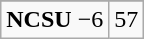<table class="wikitable">
<tr align="center">
</tr>
<tr align="center">
<td><strong>NCSU</strong> −6</td>
<td>57</td>
</tr>
</table>
